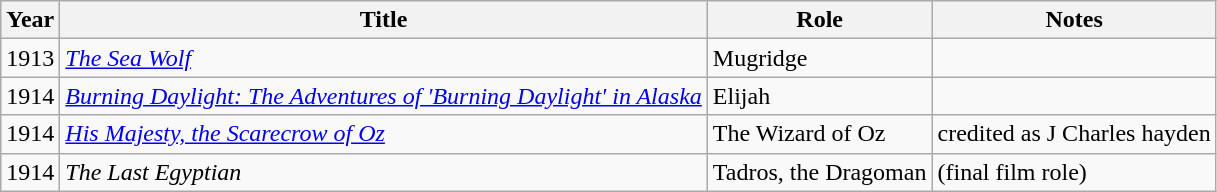<table class="wikitable">
<tr>
<th>Year</th>
<th>Title</th>
<th>Role</th>
<th>Notes</th>
</tr>
<tr>
<td>1913</td>
<td><em><a href='#'>The Sea Wolf</a></em></td>
<td>Mugridge</td>
<td></td>
</tr>
<tr>
<td>1914</td>
<td><em><a href='#'>Burning Daylight: The Adventures of 'Burning Daylight' in Alaska</a></em></td>
<td>Elijah</td>
<td></td>
</tr>
<tr>
<td>1914</td>
<td><em><a href='#'>His Majesty, the Scarecrow of Oz</a></em></td>
<td>The Wizard of Oz</td>
<td>credited as J Charles hayden</td>
</tr>
<tr>
<td>1914</td>
<td><em>The Last Egyptian</em></td>
<td>Tadros, the Dragoman</td>
<td>(final film role)</td>
</tr>
</table>
